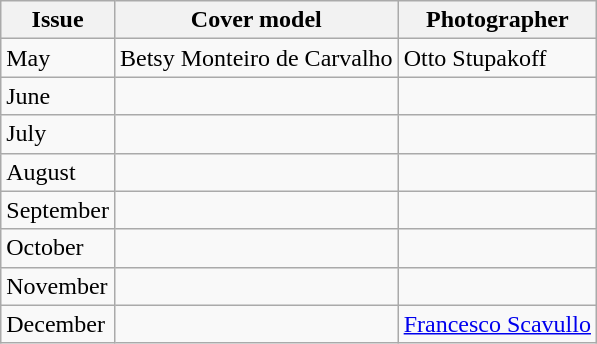<table class="wikitable">
<tr>
<th>Issue</th>
<th>Cover model</th>
<th>Photographer</th>
</tr>
<tr>
<td>May</td>
<td>Betsy Monteiro de Carvalho</td>
<td>Otto Stupakoff</td>
</tr>
<tr>
<td>June</td>
<td></td>
<td></td>
</tr>
<tr>
<td>July</td>
<td></td>
<td></td>
</tr>
<tr>
<td>August</td>
<td></td>
<td></td>
</tr>
<tr>
<td>September</td>
<td></td>
<td></td>
</tr>
<tr>
<td>October</td>
<td></td>
<td></td>
</tr>
<tr>
<td>November</td>
<td></td>
<td></td>
</tr>
<tr>
<td>December</td>
<td></td>
<td><a href='#'>Francesco Scavullo</a></td>
</tr>
</table>
